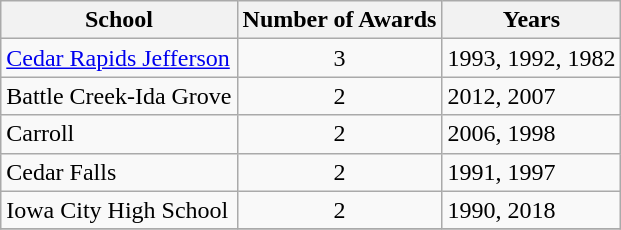<table class="wikitable sortable">
<tr>
<th>School</th>
<th>Number of Awards</th>
<th>Years</th>
</tr>
<tr>
<td><a href='#'>Cedar Rapids Jefferson</a></td>
<td align=center>3</td>
<td>1993, 1992, 1982</td>
</tr>
<tr>
<td>Battle Creek-Ida Grove</td>
<td align=center>2</td>
<td>2012, 2007</td>
</tr>
<tr>
<td>Carroll</td>
<td align=center>2</td>
<td>2006, 1998</td>
</tr>
<tr>
<td>Cedar Falls</td>
<td align=center>2</td>
<td>1991, 1997</td>
</tr>
<tr>
<td>Iowa City High School</td>
<td align=center>2</td>
<td>1990, 2018</td>
</tr>
<tr>
</tr>
</table>
